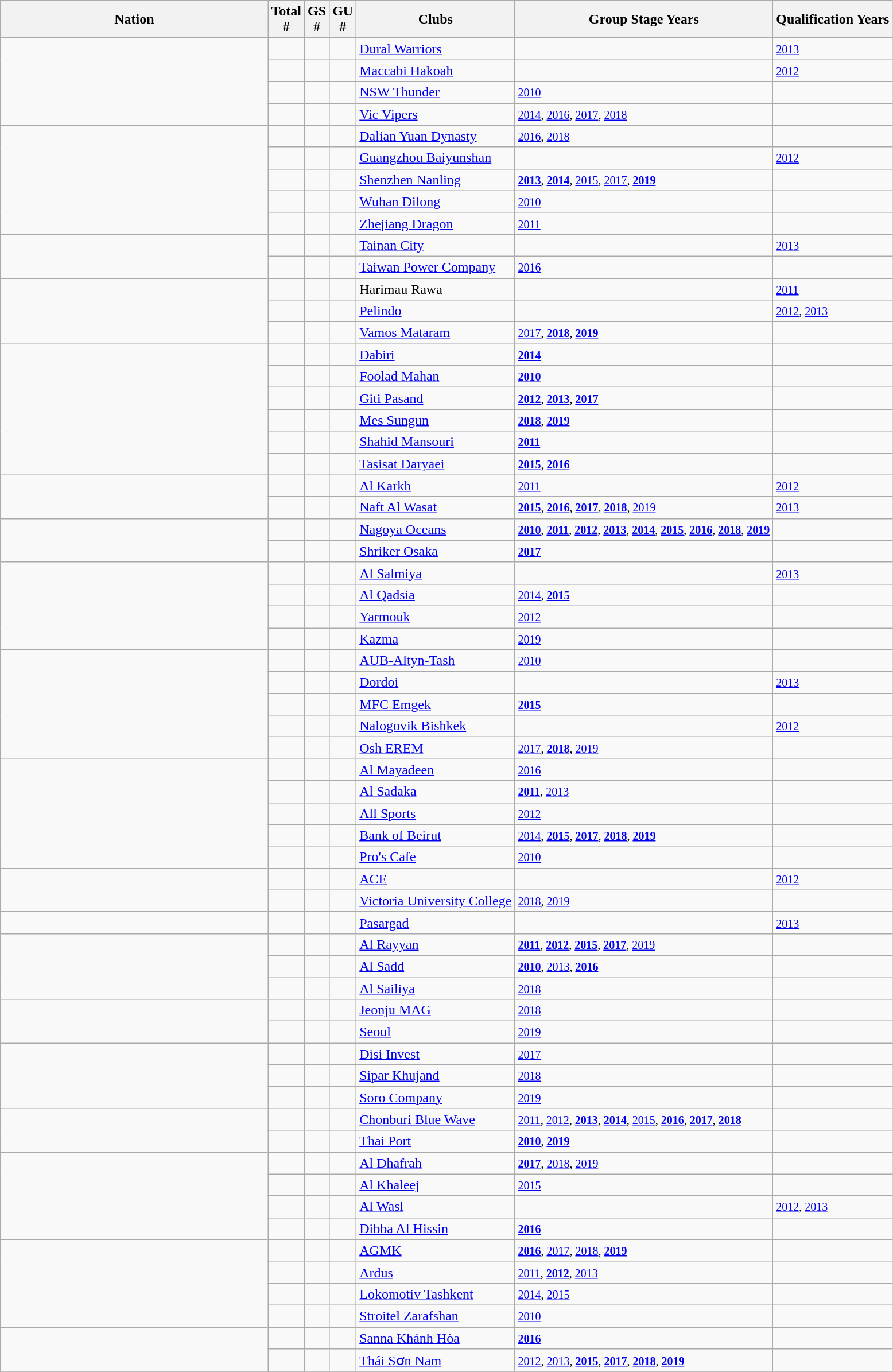<table class="wikitable ">
<tr>
<th width=30%>Nation</th>
<th>Total<br>#</th>
<th>GS<br>#</th>
<th>GU<br>#</th>
<th>Clubs</th>
<th>Group Stage Years</th>
<th>Qualification Years</th>
</tr>
<tr>
<td rowspan=4></td>
<td></td>
<td></td>
<td></td>
<td><a href='#'>Dural Warriors</a></td>
<td></td>
<td><small><a href='#'>2013</a></small></td>
</tr>
<tr>
<td></td>
<td></td>
<td></td>
<td><a href='#'>Maccabi Hakoah</a></td>
<td></td>
<td><small><a href='#'>2012</a></small></td>
</tr>
<tr>
<td></td>
<td></td>
<td></td>
<td><a href='#'>NSW Thunder</a></td>
<td><small><a href='#'>2010</a></small></td>
<td></td>
</tr>
<tr>
<td></td>
<td></td>
<td></td>
<td><a href='#'>Vic Vipers</a></td>
<td><small><a href='#'>2014</a>, <a href='#'>2016</a>, <a href='#'>2017</a>, <a href='#'>2018</a></small></td>
<td></td>
</tr>
<tr>
<td rowspan=5></td>
<td></td>
<td></td>
<td></td>
<td><a href='#'>Dalian Yuan Dynasty</a></td>
<td><small><a href='#'>2016</a>, <a href='#'>2018</a></small></td>
<td></td>
</tr>
<tr>
<td></td>
<td></td>
<td></td>
<td><a href='#'>Guangzhou Baiyunshan</a></td>
<td></td>
<td><small><a href='#'>2012</a></small></td>
</tr>
<tr>
<td></td>
<td></td>
<td></td>
<td><a href='#'>Shenzhen Nanling</a></td>
<td><small><strong><a href='#'>2013</a></strong>, <strong><a href='#'>2014</a></strong>, <a href='#'>2015</a>, <a href='#'>2017</a>, <strong><a href='#'>2019</a></strong></small></td>
<td></td>
</tr>
<tr>
<td></td>
<td></td>
<td></td>
<td><a href='#'>Wuhan Dilong</a></td>
<td><small><a href='#'>2010</a></small></td>
<td></td>
</tr>
<tr>
<td></td>
<td></td>
<td></td>
<td><a href='#'>Zhejiang Dragon</a></td>
<td><small><a href='#'>2011</a></small></td>
<td></td>
</tr>
<tr>
<td rowspan=2></td>
<td></td>
<td></td>
<td></td>
<td><a href='#'>Tainan City</a></td>
<td></td>
<td><small><a href='#'>2013</a></small></td>
</tr>
<tr>
<td></td>
<td></td>
<td></td>
<td><a href='#'>Taiwan Power Company</a></td>
<td><small><a href='#'>2016</a></small></td>
<td></td>
</tr>
<tr>
<td rowspan=3></td>
<td></td>
<td></td>
<td></td>
<td>Harimau Rawa</td>
<td></td>
<td><small><a href='#'>2011</a></small></td>
</tr>
<tr>
<td></td>
<td></td>
<td></td>
<td><a href='#'>Pelindo</a></td>
<td></td>
<td><small><a href='#'>2012</a>, <a href='#'>2013</a></small></td>
</tr>
<tr>
<td></td>
<td></td>
<td></td>
<td><a href='#'>Vamos Mataram</a></td>
<td><small><a href='#'>2017</a>, <strong><a href='#'>2018</a></strong>, <strong><a href='#'>2019</a></strong></small></td>
<td></td>
</tr>
<tr>
<td rowspan=6></td>
<td></td>
<td></td>
<td></td>
<td><a href='#'>Dabiri</a></td>
<td><small><strong><a href='#'>2014</a></strong></small></td>
<td></td>
</tr>
<tr>
<td></td>
<td></td>
<td></td>
<td><a href='#'>Foolad Mahan</a></td>
<td><small><strong><a href='#'>2010</a></strong></small></td>
<td></td>
</tr>
<tr>
<td></td>
<td></td>
<td></td>
<td><a href='#'>Giti Pasand</a></td>
<td><small><strong><a href='#'>2012</a></strong>, <strong><a href='#'>2013</a></strong>, <strong><a href='#'>2017</a></strong></small></td>
<td></td>
</tr>
<tr>
<td></td>
<td></td>
<td></td>
<td><a href='#'>Mes Sungun</a></td>
<td><small><strong><a href='#'>2018</a></strong>, <strong><a href='#'>2019</a></strong></small></td>
<td></td>
</tr>
<tr>
<td></td>
<td></td>
<td></td>
<td><a href='#'>Shahid Mansouri</a></td>
<td><small><strong><a href='#'>2011</a></strong></small></td>
<td></td>
</tr>
<tr>
<td></td>
<td></td>
<td></td>
<td><a href='#'>Tasisat Daryaei</a></td>
<td><small><strong><a href='#'>2015</a></strong>, <strong><a href='#'>2016</a></strong></small></td>
<td></td>
</tr>
<tr>
<td rowspan=2></td>
<td></td>
<td></td>
<td></td>
<td><a href='#'>Al Karkh</a></td>
<td><small><a href='#'>2011</a></small></td>
<td><small><a href='#'>2012</a></small></td>
</tr>
<tr>
<td></td>
<td></td>
<td></td>
<td><a href='#'>Naft Al Wasat</a></td>
<td><small><strong><a href='#'>2015</a></strong>, <strong><a href='#'>2016</a></strong>, <strong><a href='#'>2017</a></strong>, <strong><a href='#'>2018</a></strong>, <a href='#'>2019</a></small></td>
<td><small><a href='#'>2013</a></small></td>
</tr>
<tr>
<td rowspan=2></td>
<td></td>
<td></td>
<td></td>
<td><a href='#'>Nagoya Oceans</a></td>
<td><small><strong><a href='#'>2010</a></strong>, <strong><a href='#'>2011</a></strong>, <strong><a href='#'>2012</a></strong>, <strong><a href='#'>2013</a></strong>, <strong><a href='#'>2014</a></strong>, <strong><a href='#'>2015</a></strong>, <strong><a href='#'>2016</a></strong>, <strong><a href='#'>2018</a></strong>, <strong><a href='#'>2019</a></strong></small></td>
<td></td>
</tr>
<tr>
<td></td>
<td></td>
<td></td>
<td><a href='#'>Shriker Osaka</a></td>
<td><small><strong><a href='#'>2017</a></strong></small></td>
<td></td>
</tr>
<tr>
<td rowspan=4></td>
<td></td>
<td></td>
<td></td>
<td><a href='#'>Al Salmiya</a></td>
<td></td>
<td><small><a href='#'>2013</a></small></td>
</tr>
<tr>
<td></td>
<td></td>
<td></td>
<td><a href='#'>Al Qadsia</a></td>
<td><small><a href='#'>2014</a>, <strong><a href='#'>2015</a></strong></small></td>
<td></td>
</tr>
<tr>
<td></td>
<td></td>
<td></td>
<td><a href='#'>Yarmouk</a></td>
<td><small><a href='#'>2012</a></small></td>
<td></td>
</tr>
<tr>
<td></td>
<td></td>
<td></td>
<td><a href='#'>Kazma</a></td>
<td><small><a href='#'>2019</a></small></td>
<td></td>
</tr>
<tr>
<td rowspan=5></td>
<td></td>
<td></td>
<td></td>
<td><a href='#'>AUB-Altyn-Tash</a></td>
<td><small><a href='#'>2010</a></small></td>
<td></td>
</tr>
<tr>
<td></td>
<td></td>
<td></td>
<td><a href='#'>Dordoi</a></td>
<td></td>
<td><small><a href='#'>2013</a></small></td>
</tr>
<tr>
<td></td>
<td></td>
<td></td>
<td><a href='#'>MFC Emgek</a></td>
<td><small><strong><a href='#'>2015</a></strong></small></td>
<td></td>
</tr>
<tr>
<td></td>
<td></td>
<td></td>
<td><a href='#'>Nalogovik Bishkek</a></td>
<td></td>
<td><small><a href='#'>2012</a></small></td>
</tr>
<tr>
<td></td>
<td></td>
<td></td>
<td><a href='#'>Osh EREM</a></td>
<td><small><a href='#'>2017</a>, <strong><a href='#'>2018</a></strong>, <a href='#'>2019</a></small></td>
<td></td>
</tr>
<tr>
<td rowspan=5></td>
<td></td>
<td></td>
<td></td>
<td><a href='#'>Al Mayadeen</a></td>
<td><small><a href='#'>2016</a></small></td>
<td></td>
</tr>
<tr>
<td></td>
<td></td>
<td></td>
<td><a href='#'>Al Sadaka</a></td>
<td><small><strong><a href='#'>2011</a></strong>, <a href='#'>2013</a></small></td>
<td></td>
</tr>
<tr>
<td></td>
<td></td>
<td></td>
<td><a href='#'>All Sports</a></td>
<td><small><a href='#'>2012</a></small></td>
<td></td>
</tr>
<tr>
<td></td>
<td></td>
<td></td>
<td><a href='#'>Bank of Beirut</a></td>
<td><small><a href='#'>2014</a>, <strong><a href='#'>2015</a></strong>, <strong><a href='#'>2017</a></strong>, <strong><a href='#'>2018</a></strong>, <strong><a href='#'>2019</a></strong></small></td>
<td></td>
</tr>
<tr>
<td></td>
<td></td>
<td></td>
<td><a href='#'>Pro's Cafe</a></td>
<td><small><a href='#'>2010</a></small></td>
<td></td>
</tr>
<tr>
<td rowspan=2></td>
<td></td>
<td></td>
<td></td>
<td><a href='#'>ACE</a></td>
<td></td>
<td><small><a href='#'>2012</a></small></td>
</tr>
<tr>
<td></td>
<td></td>
<td></td>
<td><a href='#'>Victoria University College</a></td>
<td><small><a href='#'>2018</a>, <a href='#'>2019</a></small></td>
<td></td>
</tr>
<tr>
<td rowspan=1></td>
<td></td>
<td></td>
<td></td>
<td><a href='#'>Pasargad</a></td>
<td></td>
<td><small><a href='#'>2013</a></small></td>
</tr>
<tr>
<td rowspan=3></td>
<td></td>
<td></td>
<td></td>
<td><a href='#'>Al Rayyan</a></td>
<td><small><strong><a href='#'>2011</a></strong>, <strong><a href='#'>2012</a></strong>, <strong><a href='#'>2015</a></strong>, <strong><a href='#'>2017</a></strong>, <a href='#'>2019</a></small></td>
<td></td>
</tr>
<tr>
<td></td>
<td></td>
<td></td>
<td><a href='#'>Al Sadd</a></td>
<td><small><strong><a href='#'>2010</a></strong>, <a href='#'>2013</a>, <strong><a href='#'>2016</a></strong></small></td>
<td></td>
</tr>
<tr>
<td></td>
<td></td>
<td></td>
<td><a href='#'>Al Sailiya</a></td>
<td><small><a href='#'>2018</a></small></td>
<td></td>
</tr>
<tr>
<td rowspan=2></td>
<td></td>
<td></td>
<td></td>
<td><a href='#'>Jeonju MAG</a></td>
<td><small><a href='#'>2018</a></small></td>
<td></td>
</tr>
<tr>
<td></td>
<td></td>
<td></td>
<td><a href='#'>Seoul</a></td>
<td><small><a href='#'>2019</a></small></td>
<td></td>
</tr>
<tr>
<td rowspan=3></td>
<td></td>
<td></td>
<td></td>
<td><a href='#'>Disi Invest</a></td>
<td><small><a href='#'>2017</a></small></td>
<td></td>
</tr>
<tr>
<td></td>
<td></td>
<td></td>
<td><a href='#'>Sipar Khujand</a></td>
<td><small><a href='#'>2018</a></small></td>
<td></td>
</tr>
<tr>
<td></td>
<td></td>
<td></td>
<td><a href='#'>Soro Company</a></td>
<td><small><a href='#'>2019</a></small></td>
<td></td>
</tr>
<tr>
<td rowspan=2></td>
<td></td>
<td></td>
<td></td>
<td><a href='#'>Chonburi Blue Wave</a></td>
<td><small><a href='#'>2011</a>, <a href='#'>2012</a>, <strong><a href='#'>2013</a></strong>, <strong><a href='#'>2014</a></strong>, <a href='#'>2015</a>, <strong><a href='#'>2016</a></strong>, <strong><a href='#'>2017</a></strong>, <strong><a href='#'>2018</a></strong></small></td>
<td></td>
</tr>
<tr>
<td></td>
<td></td>
<td></td>
<td><a href='#'>Thai Port</a></td>
<td><small><strong><a href='#'>2010</a></strong>, <strong><a href='#'>2019</a></strong></small></td>
<td></td>
</tr>
<tr>
<td rowspan=4></td>
<td></td>
<td></td>
<td></td>
<td><a href='#'>Al Dhafrah</a></td>
<td><small><strong><a href='#'>2017</a></strong>, <a href='#'>2018</a>, <a href='#'>2019</a></small></td>
<td></td>
</tr>
<tr>
<td></td>
<td></td>
<td></td>
<td><a href='#'>Al Khaleej</a></td>
<td><small><a href='#'>2015</a></small></td>
<td></td>
</tr>
<tr>
<td></td>
<td></td>
<td></td>
<td><a href='#'>Al Wasl</a></td>
<td></td>
<td><small><a href='#'>2012</a>, <a href='#'>2013</a></small></td>
</tr>
<tr>
<td></td>
<td></td>
<td></td>
<td><a href='#'>Dibba Al Hissin</a></td>
<td><small><strong><a href='#'>2016</a></strong></small></td>
<td></td>
</tr>
<tr>
<td rowspan=4></td>
<td></td>
<td></td>
<td></td>
<td><a href='#'>AGMK</a></td>
<td><small><strong><a href='#'>2016</a></strong>, <a href='#'>2017</a>, <a href='#'>2018</a>, <strong><a href='#'>2019</a></strong></small></td>
<td></td>
</tr>
<tr>
<td></td>
<td></td>
<td></td>
<td><a href='#'>Ardus</a></td>
<td><small><a href='#'>2011</a>, <strong><a href='#'>2012</a></strong>, <a href='#'>2013</a></small></td>
<td></td>
</tr>
<tr>
<td></td>
<td></td>
<td></td>
<td><a href='#'>Lokomotiv Tashkent</a></td>
<td><small><a href='#'>2014</a>, <a href='#'>2015</a></small></td>
<td></td>
</tr>
<tr>
<td></td>
<td></td>
<td></td>
<td><a href='#'>Stroitel Zarafshan</a></td>
<td><small><a href='#'>2010</a></small></td>
<td></td>
</tr>
<tr>
<td rowspan=2></td>
<td></td>
<td></td>
<td></td>
<td><a href='#'>Sanna Khánh Hòa</a></td>
<td><small><strong><a href='#'>2016</a></strong></small></td>
<td></td>
</tr>
<tr>
<td></td>
<td></td>
<td></td>
<td><a href='#'>Thái Sơn Nam</a></td>
<td><small><a href='#'>2012</a>, <a href='#'>2013</a>, <strong><a href='#'>2015</a></strong>, <strong><a href='#'>2017</a></strong>, <strong><a href='#'>2018</a></strong>, <strong><a href='#'>2019</a></strong></small></td>
<td></td>
</tr>
<tr>
</tr>
</table>
